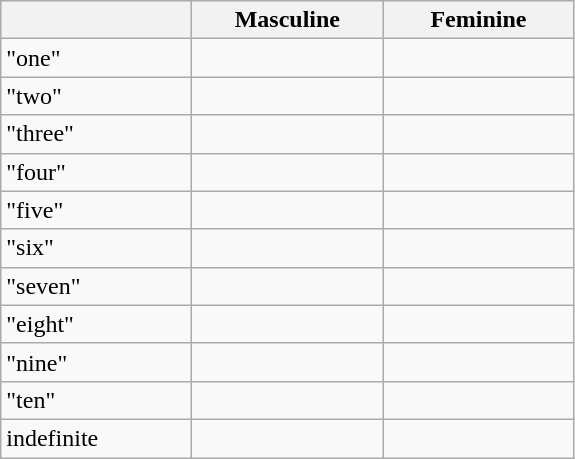<table class="wikitable" border="1">
<tr>
<th width="120"></th>
<th width="120">Masculine</th>
<th width="120">Feminine</th>
</tr>
<tr>
<td>"one"</td>
<td></td>
<td></td>
</tr>
<tr>
<td>"two"</td>
<td></td>
<td></td>
</tr>
<tr>
<td>"three"</td>
<td></td>
<td></td>
</tr>
<tr>
<td>"four"</td>
<td></td>
<td></td>
</tr>
<tr>
<td>"five"</td>
<td></td>
<td></td>
</tr>
<tr>
<td>"six"</td>
<td></td>
<td></td>
</tr>
<tr>
<td>"seven"</td>
<td></td>
<td></td>
</tr>
<tr>
<td>"eight"</td>
<td></td>
<td></td>
</tr>
<tr>
<td>"nine"</td>
<td></td>
<td></td>
</tr>
<tr>
<td>"ten"</td>
<td></td>
<td></td>
</tr>
<tr>
<td>indefinite</td>
<td></td>
<td></td>
</tr>
</table>
